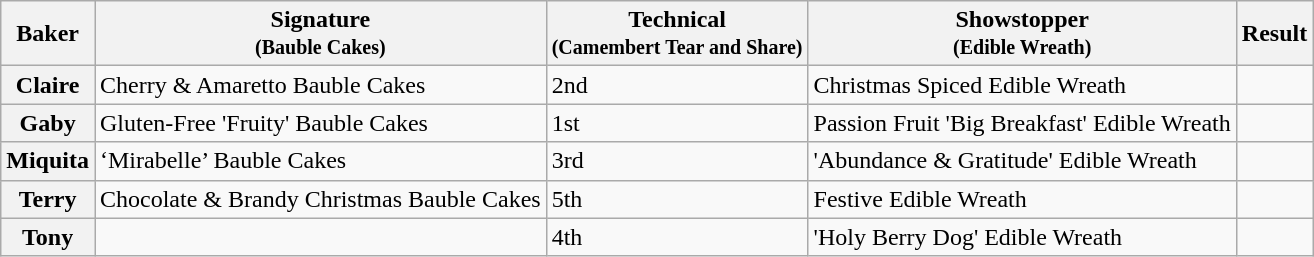<table class="wikitable sortable col3center sticky-header">
<tr>
<th scope="col">Baker</th>
<th scope="col" class="unsortable">Signature<br><small> (Bauble Cakes) </small></th>
<th scope="col">Technical<br> <small> (Camembert Tear and Share) </small></th>
<th scope="col" class="unsortable">Showstopper<br><small> (Edible Wreath) </small></th>
<th scope="col">Result</th>
</tr>
<tr>
<th scope="row">Claire</th>
<td>Cherry & Amaretto Bauble Cakes</td>
<td>2nd</td>
<td>Christmas Spiced Edible Wreath</td>
<td></td>
</tr>
<tr>
<th scope="row">Gaby</th>
<td>Gluten-Free 'Fruity' Bauble Cakes</td>
<td>1st</td>
<td>Passion Fruit 'Big Breakfast' Edible Wreath</td>
<td></td>
</tr>
<tr>
<th scope="row">Miquita</th>
<td>‘Mirabelle’ Bauble Cakes</td>
<td>3rd</td>
<td>'Abundance & Gratitude' Edible Wreath</td>
<td></td>
</tr>
<tr>
<th scope="row">Terry</th>
<td>Chocolate & Brandy Christmas Bauble Cakes</td>
<td>5th</td>
<td>Festive Edible Wreath</td>
<td></td>
</tr>
<tr>
<th scope="row">Tony</th>
<td></td>
<td>4th</td>
<td>'Holy Berry Dog' Edible Wreath</td>
<td></td>
</tr>
</table>
